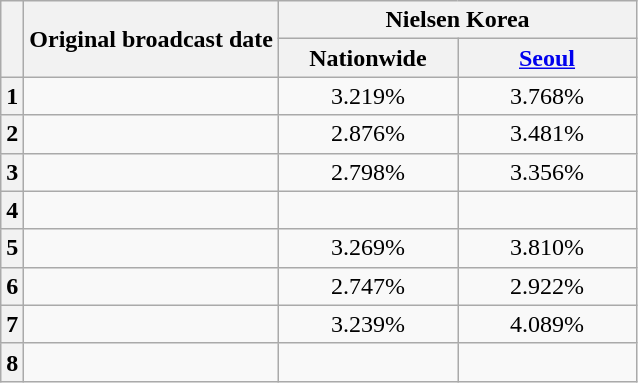<table class="wikitable plainrowheaders sortable" style="text-align:center">
<tr>
<th scope="col" rowspan="2"></th>
<th scope="col" rowspan="2">Original broadcast date</th>
<th scope="col" colspan="2">Nielsen Korea</th>
</tr>
<tr>
<th scope="col" style="width:7em">Nationwide</th>
<th scope="col" style="width:7em"><a href='#'>Seoul</a></th>
</tr>
<tr>
<th scope="col">1</th>
<td></td>
<td>3.219% </td>
<td>3.768% </td>
</tr>
<tr>
<th scope="col">2</th>
<td></td>
<td>2.876% </td>
<td>3.481% </td>
</tr>
<tr>
<th scope="col">3</th>
<td></td>
<td>2.798% </td>
<td>3.356% </td>
</tr>
<tr>
<th scope="col">4</th>
<td></td>
<td><strong></strong> </td>
<td><strong></strong> </td>
</tr>
<tr>
<th scope="col">5</th>
<td></td>
<td>3.269% </td>
<td>3.810% </td>
</tr>
<tr>
<th scope="col">6</th>
<td></td>
<td>2.747% </td>
<td>2.922% </td>
</tr>
<tr>
<th scope="col">7</th>
<td></td>
<td>3.239% </td>
<td>4.089% </td>
</tr>
<tr>
<th scope="col">8</th>
<td></td>
<td><strong></strong> </td>
<td><strong></strong> </td>
</tr>
</table>
